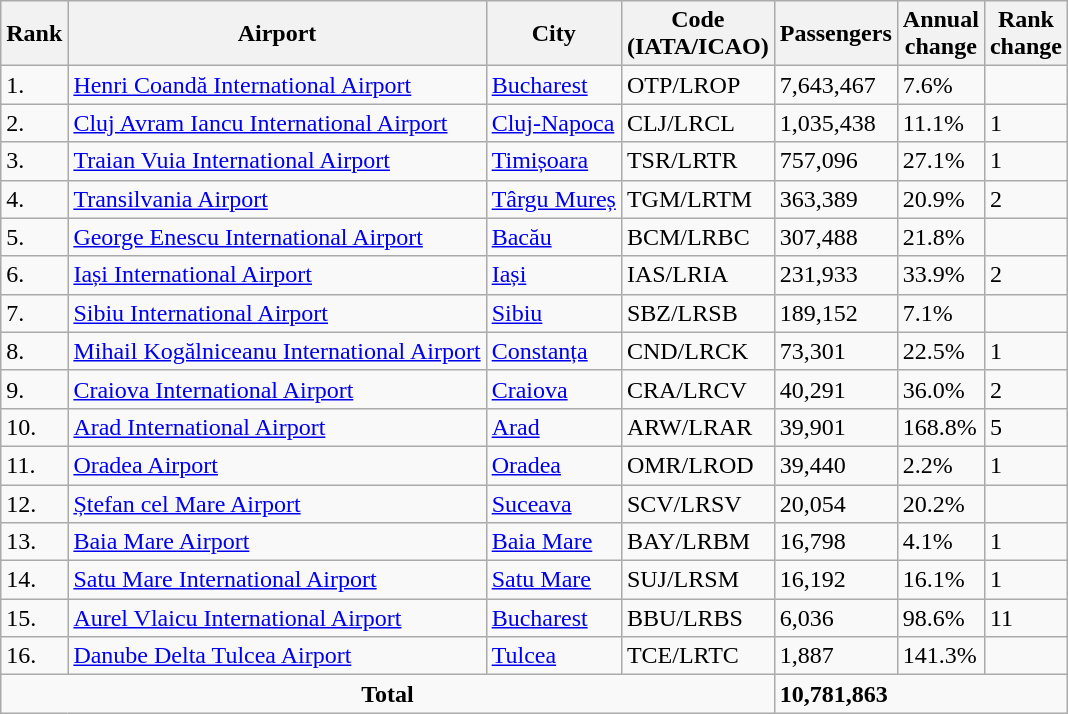<table class="wikitable sortable">
<tr>
<th>Rank</th>
<th>Airport</th>
<th>City</th>
<th>Code<br>(IATA/ICAO)</th>
<th>Passengers</th>
<th>Annual<br>change</th>
<th>Rank<br>change</th>
</tr>
<tr>
<td>1.</td>
<td><a href='#'>Henri Coandă International Airport</a></td>
<td><a href='#'>Bucharest</a></td>
<td>OTP/LROP</td>
<td>7,643,467</td>
<td> 7.6%</td>
<td></td>
</tr>
<tr>
<td>2.</td>
<td><a href='#'>Cluj Avram Iancu International Airport</a></td>
<td><a href='#'>Cluj-Napoca</a></td>
<td>CLJ/LRCL</td>
<td>1,035,438</td>
<td> 11.1%</td>
<td>1</td>
</tr>
<tr>
<td>3.</td>
<td><a href='#'>Traian Vuia International Airport</a></td>
<td><a href='#'>Timișoara</a></td>
<td>TSR/LRTR</td>
<td>757,096</td>
<td> 27.1%</td>
<td>1</td>
</tr>
<tr>
<td>4.</td>
<td><a href='#'>Transilvania Airport</a></td>
<td><a href='#'>Târgu Mureș</a></td>
<td>TGM/LRTM</td>
<td>363,389</td>
<td> 20.9%</td>
<td>2</td>
</tr>
<tr>
<td>5.</td>
<td><a href='#'>George Enescu International Airport</a></td>
<td><a href='#'>Bacău</a></td>
<td>BCM/LRBC</td>
<td>307,488</td>
<td> 21.8%</td>
<td></td>
</tr>
<tr>
<td>6.</td>
<td><a href='#'>Iași International Airport</a></td>
<td><a href='#'>Iași</a></td>
<td>IAS/LRIA</td>
<td>231,933</td>
<td> 33.9%</td>
<td>2</td>
</tr>
<tr>
<td>7.</td>
<td><a href='#'>Sibiu International Airport</a></td>
<td><a href='#'>Sibiu</a></td>
<td>SBZ/LRSB</td>
<td>189,152</td>
<td> 7.1%</td>
<td></td>
</tr>
<tr>
<td>8.</td>
<td><a href='#'>Mihail Kogălniceanu International Airport</a></td>
<td><a href='#'>Constanța</a></td>
<td>CND/LRCK</td>
<td>73,301</td>
<td> 22.5%</td>
<td>1</td>
</tr>
<tr>
<td>9.</td>
<td><a href='#'>Craiova International Airport</a></td>
<td><a href='#'>Craiova</a></td>
<td>CRA/LRCV</td>
<td>40,291</td>
<td> 36.0%</td>
<td>2</td>
</tr>
<tr>
<td>10.</td>
<td><a href='#'>Arad International Airport</a></td>
<td><a href='#'>Arad</a></td>
<td>ARW/LRAR</td>
<td>39,901</td>
<td> 168.8%</td>
<td>5</td>
</tr>
<tr>
<td>11.</td>
<td><a href='#'>Oradea Airport</a></td>
<td><a href='#'>Oradea</a></td>
<td>OMR/LROD</td>
<td>39,440</td>
<td> 2.2%</td>
<td>1</td>
</tr>
<tr>
<td>12.</td>
<td><a href='#'>Ștefan cel Mare Airport</a></td>
<td><a href='#'>Suceava</a></td>
<td>SCV/LRSV</td>
<td>20,054</td>
<td> 20.2%</td>
<td></td>
</tr>
<tr>
<td>13.</td>
<td><a href='#'>Baia Mare Airport</a></td>
<td><a href='#'>Baia Mare</a></td>
<td>BAY/LRBM</td>
<td>16,798</td>
<td> 4.1%</td>
<td>1</td>
</tr>
<tr>
<td>14.</td>
<td><a href='#'>Satu Mare International Airport</a></td>
<td><a href='#'>Satu Mare</a></td>
<td>SUJ/LRSM</td>
<td>16,192</td>
<td> 16.1%</td>
<td>1</td>
</tr>
<tr>
<td>15.</td>
<td><a href='#'>Aurel Vlaicu International Airport</a></td>
<td><a href='#'>Bucharest</a></td>
<td>BBU/LRBS</td>
<td>6,036</td>
<td> 98.6%</td>
<td>11</td>
</tr>
<tr>
<td>16.</td>
<td><a href='#'>Danube Delta Tulcea Airport</a></td>
<td><a href='#'>Tulcea</a></td>
<td>TCE/LRTC</td>
<td>1,887</td>
<td> 141.3%</td>
<td></td>
</tr>
<tr>
<td colspan=4 style="text-align:center"><strong>Total</strong></td>
<td colspan=3><strong>10,781,863</strong></td>
</tr>
</table>
